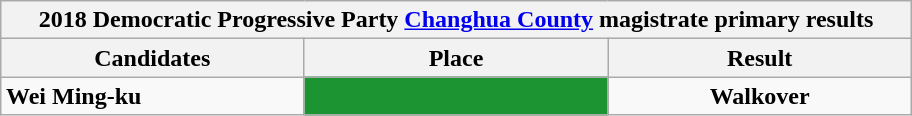<table class="wikitable collapsible" style="margin: 1em auto;">
<tr>
<th colspan="5" width=600>2018 Democratic Progressive Party <a href='#'>Changhua County</a> magistrate primary results</th>
</tr>
<tr>
<th width=80>Candidates</th>
<th width=80>Place</th>
<th width=80>Result</th>
</tr>
<tr>
<td><strong>Wei Ming-ku</strong></td>
<td style="background: #1B9431; text-align:center"><strong></strong></td>
<td style="text-align:center"><strong>Walkover</strong></td>
</tr>
</table>
